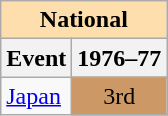<table class="wikitable" style="text-align:center">
<tr>
<th style="background-color: #ffdead; " colspan=2 align=center>National</th>
</tr>
<tr>
<th>Event</th>
<th>1976–77</th>
</tr>
<tr>
<td align=left><a href='#'>Japan</a></td>
<td bgcolor=cc9966>3rd</td>
</tr>
</table>
